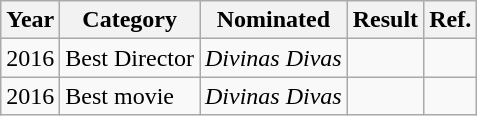<table class="wikitable">
<tr>
<th>Year</th>
<th>Category</th>
<th>Nominated</th>
<th>Result</th>
<th>Ref.</th>
</tr>
<tr>
<td>2016</td>
<td>Best Director</td>
<td><em>Divinas Divas</em></td>
<td></td>
<td></td>
</tr>
<tr>
<td>2016</td>
<td>Best movie</td>
<td><em>Divinas Divas</em></td>
<td></td>
<td></td>
</tr>
</table>
